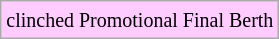<table class="wikitable">
<tr>
<td style="background-color: #ffccff;"><small>clinched Promotional Final Berth</small></td>
</tr>
</table>
